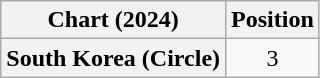<table class="wikitable plainrowheaders" style="text-align:center">
<tr>
<th scope="col">Chart (2024)</th>
<th scope="col">Position</th>
</tr>
<tr>
<th scope="row">South Korea (Circle)</th>
<td>3</td>
</tr>
</table>
